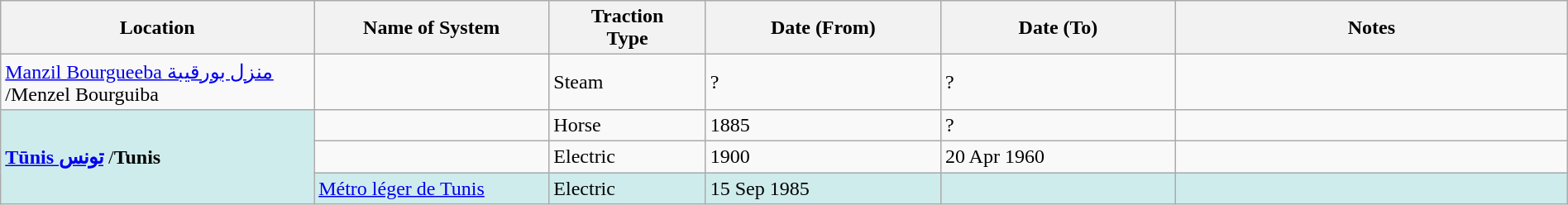<table class="wikitable" style="width:100%;">
<tr>
<th style="width:20%;">Location</th>
<th style="width:15%;">Name of System</th>
<th style="width:10%;">Traction<br>Type</th>
<th style="width:15%;">Date (From)</th>
<th style="width:15%;">Date (To)</th>
<th style="width:25%;">Notes</th>
</tr>
<tr>
<td><a href='#'>Manzil Bourgueeba منزل بورقيبة</a> /Menzel Bourguiba</td>
<td> </td>
<td>Steam</td>
<td>?</td>
<td>?</td>
<td> </td>
</tr>
<tr>
<td style="background:#CFECEC" rowspan="3"><strong><a href='#'>Tūnis تونس</a></strong> /<strong>Tunis</strong></td>
<td> </td>
<td>Horse</td>
<td>1885</td>
<td>?</td>
<td> </td>
</tr>
<tr>
<td> </td>
<td>Electric</td>
<td>1900</td>
<td>20 Apr 1960</td>
<td> </td>
</tr>
<tr>
<td style="background:#CFECEC"><a href='#'>Métro léger de Tunis</a></td>
<td style="background:#CFECEC">Electric</td>
<td style="background:#CFECEC">15 Sep 1985</td>
<td style="background:#CFECEC"> </td>
<td style="background:#CFECEC"> </td>
</tr>
</table>
